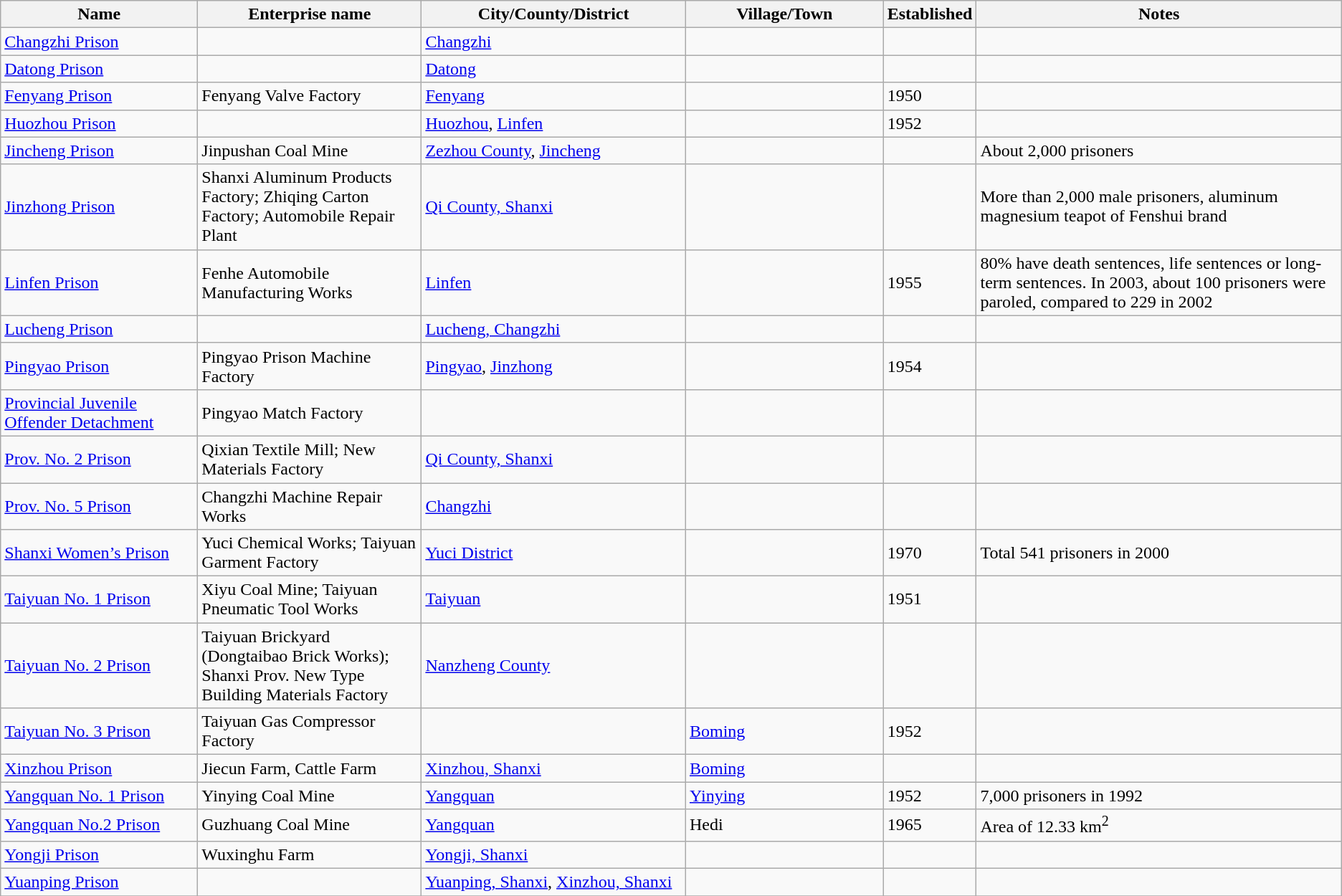<table class="wikitable">
<tr>
<th width=15%>Name</th>
<th width=17%>Enterprise name</th>
<th width=20%>City/County/District</th>
<th width=15%>Village/Town</th>
<th width=5%>Established</th>
<th width=28%>Notes</th>
</tr>
<tr>
<td><a href='#'>Changzhi Prison</a></td>
<td></td>
<td><a href='#'>Changzhi</a></td>
<td></td>
<td></td>
<td></td>
</tr>
<tr>
<td><a href='#'>Datong Prison</a></td>
<td></td>
<td><a href='#'>Datong</a></td>
<td></td>
<td></td>
<td></td>
</tr>
<tr>
<td><a href='#'>Fenyang Prison</a></td>
<td>Fenyang Valve Factory</td>
<td><a href='#'>Fenyang</a></td>
<td></td>
<td>1950</td>
<td></td>
</tr>
<tr>
<td><a href='#'>Huozhou Prison</a></td>
<td></td>
<td><a href='#'>Huozhou</a>, <a href='#'>Linfen</a></td>
<td></td>
<td>1952</td>
<td></td>
</tr>
<tr>
<td><a href='#'>Jincheng Prison</a></td>
<td>Jinpushan Coal Mine</td>
<td><a href='#'>Zezhou County</a>, <a href='#'>Jincheng</a></td>
<td></td>
<td></td>
<td>About 2,000 prisoners</td>
</tr>
<tr>
<td><a href='#'>Jinzhong Prison</a></td>
<td>Shanxi Aluminum Products Factory; Zhiqing Carton Factory; Automobile Repair Plant</td>
<td><a href='#'>Qi County, Shanxi</a></td>
<td></td>
<td></td>
<td>More than 2,000 male prisoners, aluminum magnesium teapot of Fenshui brand</td>
</tr>
<tr>
<td><a href='#'>Linfen Prison</a></td>
<td>Fenhe Automobile Manufacturing Works</td>
<td><a href='#'>Linfen</a></td>
<td></td>
<td>1955</td>
<td>80% have death sentences, life sentences or long-term sentences. In 2003, about 100 prisoners were paroled, compared to 229 in 2002</td>
</tr>
<tr>
<td><a href='#'>Lucheng Prison</a></td>
<td></td>
<td><a href='#'>Lucheng, Changzhi</a></td>
<td></td>
<td></td>
<td></td>
</tr>
<tr>
<td><a href='#'>Pingyao Prison</a></td>
<td>Pingyao Prison Machine Factory</td>
<td><a href='#'>Pingyao</a>, <a href='#'>Jinzhong</a></td>
<td></td>
<td>1954</td>
<td></td>
</tr>
<tr>
<td><a href='#'>Provincial Juvenile Offender Detachment</a></td>
<td>Pingyao Match Factory</td>
<td></td>
<td></td>
<td></td>
<td></td>
</tr>
<tr>
<td><a href='#'>Prov. No. 2 Prison</a></td>
<td>Qixian Textile Mill; New Materials Factory</td>
<td><a href='#'>Qi County, Shanxi</a></td>
<td></td>
<td></td>
<td></td>
</tr>
<tr>
<td><a href='#'>Prov. No. 5 Prison</a></td>
<td>Changzhi Machine Repair Works</td>
<td><a href='#'>Changzhi</a></td>
<td></td>
<td></td>
<td></td>
</tr>
<tr>
<td><a href='#'>Shanxi Women’s Prison</a></td>
<td>Yuci Chemical Works; Taiyuan Garment Factory</td>
<td><a href='#'>Yuci District</a></td>
<td></td>
<td>1970</td>
<td>Total 541 prisoners in 2000</td>
</tr>
<tr>
<td><a href='#'>Taiyuan No. 1 Prison</a></td>
<td>Xiyu Coal Mine; Taiyuan Pneumatic Tool Works</td>
<td><a href='#'>Taiyuan</a></td>
<td></td>
<td>1951</td>
<td></td>
</tr>
<tr>
<td><a href='#'>Taiyuan No. 2 Prison</a></td>
<td>Taiyuan Brickyard (Dongtaibao Brick Works); Shanxi Prov. New Type Building Materials Factory</td>
<td><a href='#'>Nanzheng County</a></td>
<td></td>
<td></td>
<td></td>
</tr>
<tr>
<td><a href='#'>Taiyuan No. 3 Prison</a></td>
<td>Taiyuan Gas Compressor Factory</td>
<td></td>
<td><a href='#'>Boming</a></td>
<td>1952</td>
<td></td>
</tr>
<tr>
<td><a href='#'>Xinzhou Prison</a></td>
<td>Jiecun Farm, Cattle Farm</td>
<td><a href='#'>Xinzhou, Shanxi</a></td>
<td><a href='#'>Boming</a></td>
<td></td>
<td></td>
</tr>
<tr>
<td><a href='#'>Yangquan No. 1 Prison</a></td>
<td>Yinying Coal Mine</td>
<td><a href='#'>Yangquan</a></td>
<td><a href='#'>Yinying</a></td>
<td>1952</td>
<td>7,000 prisoners in 1992</td>
</tr>
<tr>
<td><a href='#'>Yangquan No.2 Prison</a></td>
<td>Guzhuang Coal Mine</td>
<td><a href='#'>Yangquan</a></td>
<td>Hedi</td>
<td>1965</td>
<td>Area of 12.33 km<sup>2</sup></td>
</tr>
<tr>
<td><a href='#'>Yongji Prison</a></td>
<td>Wuxinghu Farm</td>
<td><a href='#'>Yongji, Shanxi</a></td>
<td></td>
<td></td>
<td></td>
</tr>
<tr>
<td><a href='#'>Yuanping Prison</a></td>
<td></td>
<td><a href='#'>Yuanping, Shanxi</a>, <a href='#'>Xinzhou, Shanxi</a></td>
<td></td>
<td></td>
<td></td>
</tr>
<tr>
</tr>
</table>
